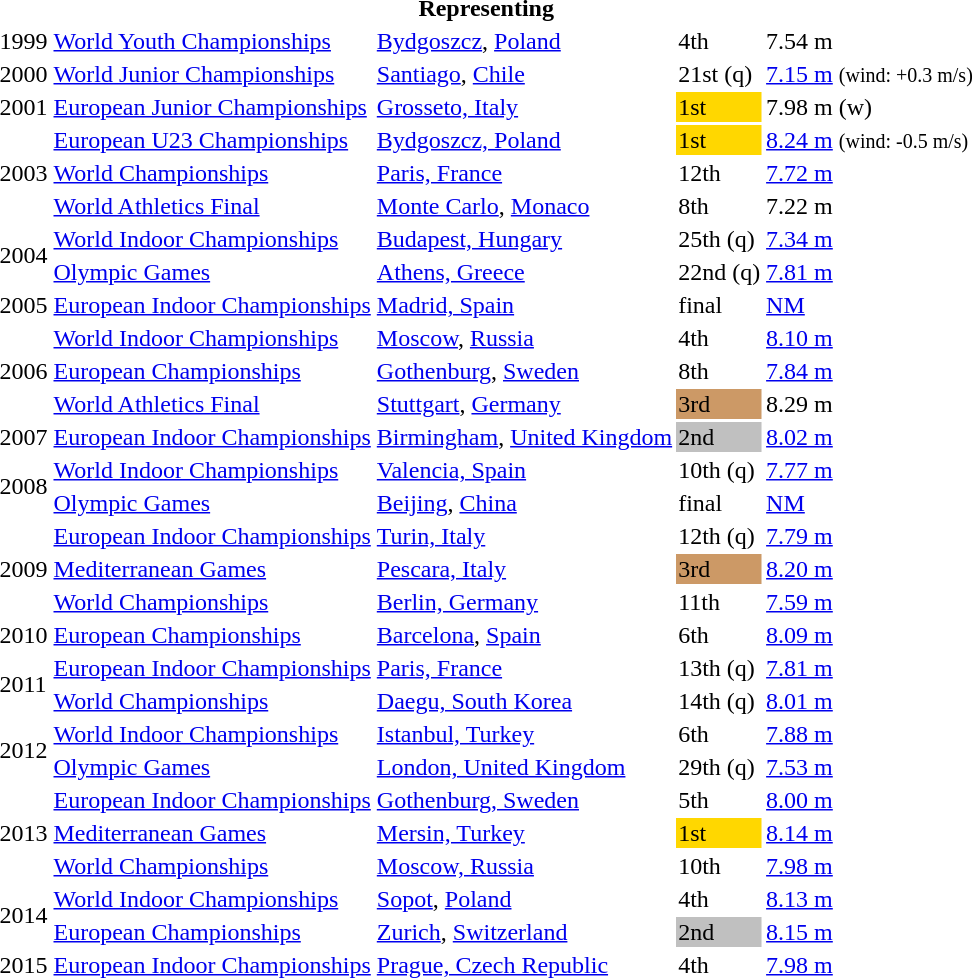<table>
<tr>
<th colspan="5">Representing </th>
</tr>
<tr>
<td>1999</td>
<td><a href='#'>World Youth Championships</a></td>
<td><a href='#'>Bydgoszcz</a>, <a href='#'>Poland</a></td>
<td>4th</td>
<td>7.54 m</td>
</tr>
<tr>
<td>2000</td>
<td><a href='#'>World Junior Championships</a></td>
<td><a href='#'>Santiago</a>, <a href='#'>Chile</a></td>
<td>21st (q)</td>
<td><a href='#'>7.15 m</a>  <small>(wind: +0.3 m/s)</small></td>
</tr>
<tr>
<td>2001</td>
<td><a href='#'>European Junior Championships</a></td>
<td><a href='#'>Grosseto, Italy</a></td>
<td bgcolor=gold>1st</td>
<td>7.98 m (w)</td>
</tr>
<tr>
<td rowspan=3>2003</td>
<td><a href='#'>European U23 Championships</a></td>
<td><a href='#'>Bydgoszcz, Poland</a></td>
<td bgcolor=gold>1st</td>
<td><a href='#'>8.24 m</a> <small>(wind: -0.5 m/s)</small></td>
</tr>
<tr>
<td><a href='#'>World Championships</a></td>
<td><a href='#'>Paris, France</a></td>
<td>12th</td>
<td><a href='#'>7.72 m</a></td>
</tr>
<tr>
<td><a href='#'>World Athletics Final</a></td>
<td><a href='#'>Monte Carlo</a>, <a href='#'>Monaco</a></td>
<td>8th</td>
<td>7.22 m</td>
</tr>
<tr>
<td rowspan=2>2004</td>
<td><a href='#'>World Indoor Championships</a></td>
<td><a href='#'>Budapest, Hungary</a></td>
<td>25th (q)</td>
<td><a href='#'>7.34 m</a></td>
</tr>
<tr>
<td><a href='#'>Olympic Games</a></td>
<td><a href='#'>Athens, Greece</a></td>
<td>22nd (q)</td>
<td><a href='#'>7.81 m</a></td>
</tr>
<tr>
<td>2005</td>
<td><a href='#'>European Indoor Championships</a></td>
<td><a href='#'>Madrid, Spain</a></td>
<td>final</td>
<td><a href='#'>NM</a></td>
</tr>
<tr>
<td rowspan=3>2006</td>
<td><a href='#'>World Indoor Championships</a></td>
<td><a href='#'>Moscow</a>, <a href='#'>Russia</a></td>
<td>4th</td>
<td><a href='#'>8.10 m</a></td>
</tr>
<tr>
<td><a href='#'>European Championships</a></td>
<td><a href='#'>Gothenburg</a>, <a href='#'>Sweden</a></td>
<td>8th</td>
<td><a href='#'>7.84 m</a></td>
</tr>
<tr>
<td><a href='#'>World Athletics Final</a></td>
<td><a href='#'>Stuttgart</a>, <a href='#'>Germany</a></td>
<td bgcolor="cc9966">3rd</td>
<td>8.29 m</td>
</tr>
<tr>
<td>2007</td>
<td><a href='#'>European Indoor Championships</a></td>
<td><a href='#'>Birmingham</a>, <a href='#'>United Kingdom</a></td>
<td bgcolor="silver">2nd</td>
<td><a href='#'>8.02 m</a></td>
</tr>
<tr>
<td rowspan=2>2008</td>
<td><a href='#'>World Indoor Championships</a></td>
<td><a href='#'>Valencia, Spain</a></td>
<td>10th (q)</td>
<td><a href='#'>7.77 m</a></td>
</tr>
<tr>
<td><a href='#'>Olympic Games</a></td>
<td><a href='#'>Beijing</a>, <a href='#'>China</a></td>
<td>final</td>
<td><a href='#'>NM</a></td>
</tr>
<tr>
<td rowspan=3>2009</td>
<td><a href='#'>European Indoor Championships</a></td>
<td><a href='#'>Turin, Italy</a></td>
<td>12th (q)</td>
<td><a href='#'>7.79 m</a></td>
</tr>
<tr>
<td><a href='#'>Mediterranean Games</a></td>
<td><a href='#'>Pescara, Italy</a></td>
<td bgcolor="cc9966">3rd</td>
<td><a href='#'>8.20 m</a></td>
</tr>
<tr>
<td><a href='#'>World Championships</a></td>
<td><a href='#'>Berlin, Germany</a></td>
<td>11th</td>
<td><a href='#'>7.59 m</a></td>
</tr>
<tr>
<td>2010</td>
<td><a href='#'>European Championships</a></td>
<td><a href='#'>Barcelona</a>, <a href='#'>Spain</a></td>
<td>6th</td>
<td><a href='#'>8.09 m</a></td>
</tr>
<tr>
<td rowspan=2>2011</td>
<td><a href='#'>European Indoor Championships</a></td>
<td><a href='#'>Paris, France</a></td>
<td>13th (q)</td>
<td><a href='#'>7.81 m</a></td>
</tr>
<tr>
<td><a href='#'>World Championships</a></td>
<td><a href='#'>Daegu, South Korea</a></td>
<td>14th (q)</td>
<td><a href='#'>8.01 m</a></td>
</tr>
<tr>
<td rowspan=2>2012</td>
<td><a href='#'>World Indoor Championships</a></td>
<td><a href='#'>Istanbul, Turkey</a></td>
<td>6th</td>
<td><a href='#'>7.88 m</a></td>
</tr>
<tr>
<td><a href='#'>Olympic Games</a></td>
<td><a href='#'>London, United Kingdom</a></td>
<td>29th (q)</td>
<td><a href='#'>7.53 m</a></td>
</tr>
<tr>
<td rowspan=3>2013</td>
<td><a href='#'>European Indoor Championships</a></td>
<td><a href='#'>Gothenburg, Sweden</a></td>
<td>5th</td>
<td><a href='#'>8.00 m</a></td>
</tr>
<tr>
<td><a href='#'>Mediterranean Games</a></td>
<td><a href='#'>Mersin, Turkey</a></td>
<td bgcolor="gold">1st</td>
<td><a href='#'>8.14 m</a></td>
</tr>
<tr>
<td><a href='#'>World Championships</a></td>
<td><a href='#'>Moscow, Russia</a></td>
<td>10th</td>
<td><a href='#'>7.98 m</a></td>
</tr>
<tr>
<td rowspan=2>2014</td>
<td><a href='#'>World Indoor Championships</a></td>
<td><a href='#'>Sopot</a>, <a href='#'>Poland</a></td>
<td>4th</td>
<td><a href='#'>8.13 m</a></td>
</tr>
<tr>
<td><a href='#'>European Championships</a></td>
<td><a href='#'>Zurich</a>, <a href='#'>Switzerland</a></td>
<td bgcolor="silver">2nd</td>
<td><a href='#'>8.15 m</a></td>
</tr>
<tr>
<td>2015</td>
<td><a href='#'>European Indoor Championships</a></td>
<td><a href='#'>Prague, Czech Republic</a></td>
<td>4th</td>
<td><a href='#'>7.98 m</a></td>
</tr>
</table>
